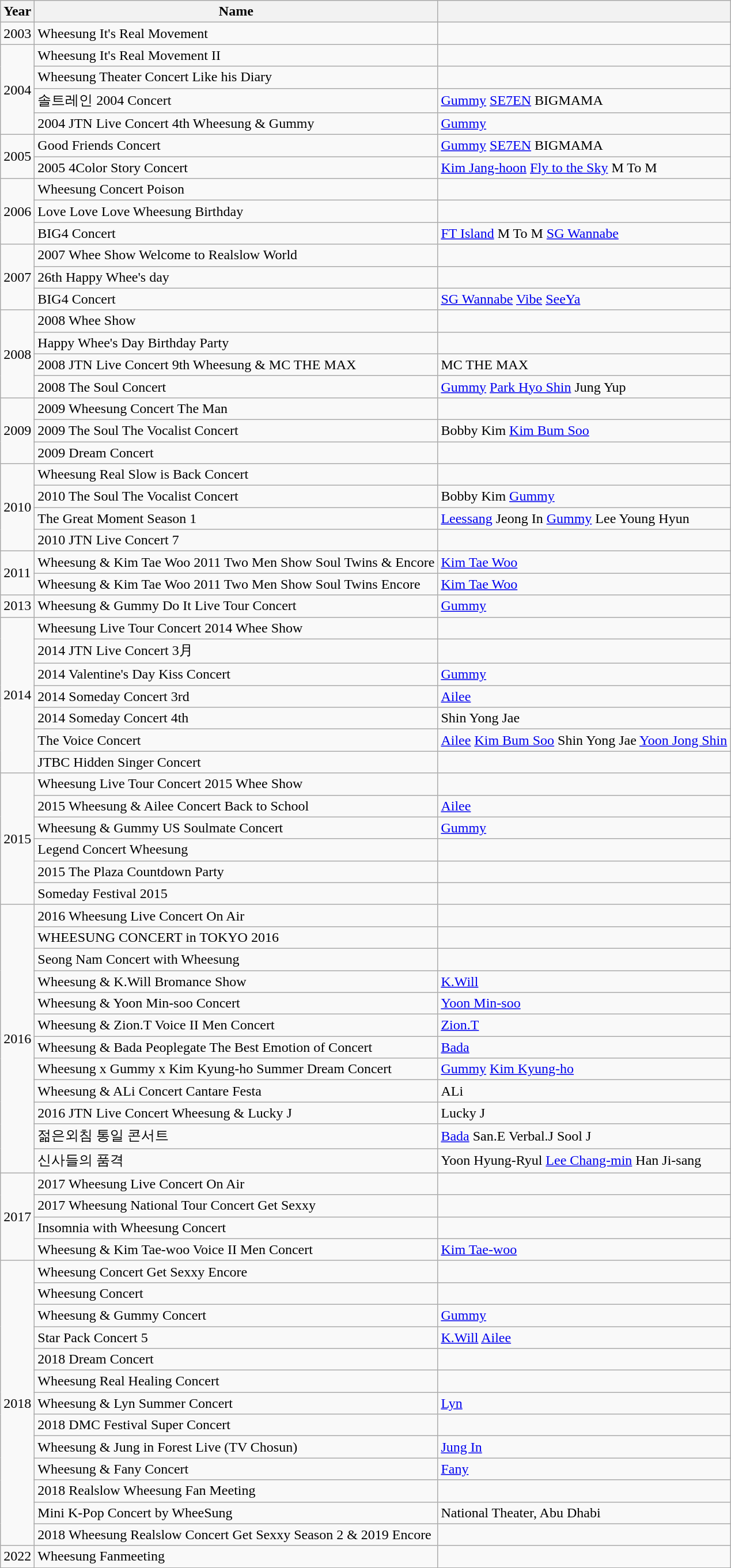<table class="wikitable">
<tr style=>
<th>Year</th>
<th>Name</th>
<th></th>
</tr>
<tr>
<td>2003</td>
<td>Wheesung It's Real Movement</td>
<td></td>
</tr>
<tr>
<td rowspan=4>2004</td>
<td>Wheesung It's Real Movement II</td>
<td></td>
</tr>
<tr>
<td>Wheesung Theater Concert Like his Diary</td>
<td></td>
</tr>
<tr>
<td>솔트레인 2004 Concert</td>
<td><a href='#'>Gummy</a> <a href='#'>SE7EN</a> BIGMAMA</td>
</tr>
<tr>
<td>2004 JTN Live Concert 4th Wheesung & Gummy</td>
<td><a href='#'>Gummy</a></td>
</tr>
<tr>
<td rowspan=2>2005</td>
<td>Good Friends Concert</td>
<td><a href='#'>Gummy</a> <a href='#'>SE7EN</a> BIGMAMA</td>
</tr>
<tr>
<td>2005 4Color Story Concert</td>
<td><a href='#'>Kim Jang-hoon</a> <a href='#'>Fly to the Sky</a> M To M</td>
</tr>
<tr>
<td rowspan=3>2006</td>
<td>Wheesung Concert Poison</td>
<td></td>
</tr>
<tr>
<td>Love Love Love Wheesung Birthday</td>
<td></td>
</tr>
<tr>
<td>BIG4 Concert</td>
<td><a href='#'>FT Island</a> M To M <a href='#'>SG Wannabe</a></td>
</tr>
<tr>
<td rowspan=3>2007</td>
<td>2007 Whee Show Welcome to Realslow World</td>
<td></td>
</tr>
<tr>
<td>26th Happy Whee's day</td>
<td></td>
</tr>
<tr>
<td>BIG4 Concert</td>
<td><a href='#'>SG Wannabe</a> <a href='#'>Vibe</a> <a href='#'>SeeYa</a></td>
</tr>
<tr>
<td rowspan=4>2008</td>
<td>2008 Whee Show</td>
<td></td>
</tr>
<tr>
<td>Happy Whee's Day Birthday Party</td>
<td></td>
</tr>
<tr>
<td>2008 JTN Live Concert 9th Wheesung & MC THE MAX</td>
<td>MC THE MAX</td>
</tr>
<tr>
<td>2008 The Soul Concert</td>
<td><a href='#'>Gummy</a> <a href='#'>Park Hyo Shin</a> Jung Yup</td>
</tr>
<tr>
<td rowspan=3>2009</td>
<td>2009 Wheesung Concert The Man</td>
<td></td>
</tr>
<tr>
<td>2009 The Soul The Vocalist Concert</td>
<td>Bobby Kim <a href='#'>Kim Bum Soo</a></td>
</tr>
<tr>
<td>2009 Dream Concert</td>
<td></td>
</tr>
<tr>
<td rowspan=4>2010</td>
<td>Wheesung Real Slow is Back Concert</td>
<td></td>
</tr>
<tr>
<td>2010 The Soul The Vocalist Concert</td>
<td>Bobby Kim <a href='#'>Gummy</a></td>
</tr>
<tr>
<td>The Great Moment Season 1</td>
<td><a href='#'>Leessang</a> Jeong In <a href='#'>Gummy</a> Lee Young Hyun</td>
</tr>
<tr>
<td>2010 JTN Live Concert 7</td>
<td></td>
</tr>
<tr>
<td rowspan=2>2011</td>
<td>Wheesung & Kim Tae Woo 2011 Two Men Show Soul Twins & Encore</td>
<td><a href='#'>Kim Tae Woo</a></td>
</tr>
<tr>
<td>Wheesung & Kim Tae Woo 2011 Two Men Show Soul Twins Encore</td>
<td><a href='#'>Kim Tae Woo</a></td>
</tr>
<tr>
<td>2013</td>
<td>Wheesung & Gummy Do It Live Tour Concert</td>
<td><a href='#'>Gummy</a></td>
</tr>
<tr>
<td rowspan=7>2014</td>
<td>Wheesung Live Tour Concert 2014 Whee Show</td>
<td></td>
</tr>
<tr>
<td>2014 JTN Live Concert 3月</td>
<td></td>
</tr>
<tr>
<td>2014 Valentine's Day Kiss Concert</td>
<td><a href='#'>Gummy</a></td>
</tr>
<tr>
<td>2014 Someday Concert 3rd</td>
<td><a href='#'>Ailee</a></td>
</tr>
<tr>
<td>2014 Someday Concert 4th</td>
<td>Shin Yong Jae</td>
</tr>
<tr>
<td>The Voice Concert</td>
<td><a href='#'>Ailee</a> <a href='#'>Kim Bum Soo</a> Shin Yong Jae <a href='#'>Yoon Jong Shin</a></td>
</tr>
<tr>
<td>JTBC Hidden Singer Concert</td>
<td></td>
</tr>
<tr>
<td rowspan=6>2015</td>
<td>Wheesung Live Tour Concert 2015 Whee Show</td>
<td></td>
</tr>
<tr>
<td>2015 Wheesung & Ailee Concert Back to School</td>
<td><a href='#'>Ailee</a></td>
</tr>
<tr>
<td>Wheesung & Gummy US Soulmate Concert</td>
<td><a href='#'>Gummy</a></td>
</tr>
<tr>
<td>Legend Concert Wheesung</td>
<td></td>
</tr>
<tr>
<td>2015 The Plaza Countdown Party</td>
<td></td>
</tr>
<tr>
<td>Someday Festival 2015</td>
<td></td>
</tr>
<tr>
<td rowspan=12>2016</td>
<td>2016 Wheesung Live Concert On Air</td>
<td></td>
</tr>
<tr>
<td>WHEESUNG CONCERT in TOKYO 2016</td>
<td></td>
</tr>
<tr>
<td>Seong Nam Concert with Wheesung</td>
<td></td>
</tr>
<tr>
<td>Wheesung & K.Will Bromance Show</td>
<td><a href='#'>K.Will</a></td>
</tr>
<tr>
<td>Wheesung & Yoon Min-soo Concert</td>
<td><a href='#'>Yoon Min-soo</a></td>
</tr>
<tr>
<td>Wheesung & Zion.T Voice II Men Concert</td>
<td><a href='#'>Zion.T</a></td>
</tr>
<tr>
<td>Wheesung & Bada Peoplegate The Best Emotion of Concert</td>
<td><a href='#'>Bada</a></td>
</tr>
<tr>
<td>Wheesung x Gummy x Kim Kyung-ho Summer Dream Concert</td>
<td><a href='#'>Gummy</a> <a href='#'>Kim Kyung-ho</a></td>
</tr>
<tr>
<td>Wheesung & ALi Concert Cantare Festa</td>
<td>ALi</td>
</tr>
<tr>
<td>2016 JTN Live Concert Wheesung & Lucky J</td>
<td>Lucky J</td>
</tr>
<tr>
<td>젊은외침 통일 콘서트</td>
<td><a href='#'>Bada</a> San.E Verbal.J Sool J</td>
</tr>
<tr>
<td>신사들의 품격</td>
<td>Yoon Hyung-Ryul <a href='#'>Lee Chang-min</a> Han Ji-sang</td>
</tr>
<tr>
<td rowspan=4>2017</td>
<td>2017 Wheesung Live Concert On Air</td>
<td></td>
</tr>
<tr>
<td>2017 Wheesung National Tour Concert Get Sexxy</td>
<td></td>
</tr>
<tr>
<td>Insomnia with Wheesung Concert</td>
<td></td>
</tr>
<tr>
<td>Wheesung & Kim Tae-woo Voice II Men Concert</td>
<td><a href='#'>Kim Tae-woo</a></td>
</tr>
<tr>
<td rowspan=13>2018</td>
<td>Wheesung Concert Get Sexxy Encore</td>
<td></td>
</tr>
<tr>
<td>Wheesung Concert</td>
<td></td>
</tr>
<tr>
<td>Wheesung & Gummy Concert</td>
<td><a href='#'>Gummy</a></td>
</tr>
<tr>
<td>Star Pack Concert 5</td>
<td><a href='#'>K.Will</a> <a href='#'>Ailee</a></td>
</tr>
<tr>
<td>2018 Dream Concert</td>
<td></td>
</tr>
<tr>
<td>Wheesung Real Healing Concert</td>
<td></td>
</tr>
<tr>
<td>Wheesung & Lyn Summer Concert</td>
<td><a href='#'>Lyn</a></td>
</tr>
<tr>
<td>2018 DMC Festival Super Concert</td>
<td></td>
</tr>
<tr>
<td>Wheesung & Jung in Forest Live (TV Chosun)</td>
<td><a href='#'>Jung In</a></td>
</tr>
<tr>
<td>Wheesung & Fany Concert</td>
<td><a href='#'>Fany</a></td>
</tr>
<tr>
<td>2018 Realslow Wheesung Fan Meeting</td>
<td></td>
</tr>
<tr>
<td>Mini K-Pop Concert by WheeSung</td>
<td>National Theater, Abu Dhabi</td>
</tr>
<tr>
<td>2018 Wheesung Realslow Concert Get Sexxy Season 2 & 2019 Encore</td>
<td></td>
</tr>
<tr>
<td>2022</td>
<td>Wheesung Fanmeeting</td>
<td></td>
</tr>
</table>
